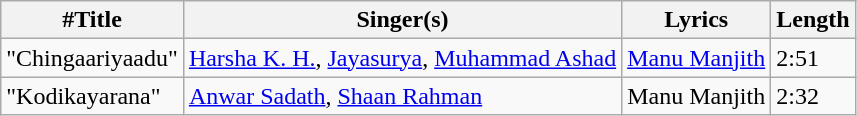<table class="wikitable">
<tr>
<th>#Title</th>
<th>Singer(s)</th>
<th>Lyrics</th>
<th>Length</th>
</tr>
<tr>
<td>"Chingaariyaadu"</td>
<td><a href='#'>Harsha K. H.</a>, <a href='#'>Jayasurya</a>, <a href='#'>Muhammad Ashad</a></td>
<td><a href='#'>Manu Manjith</a></td>
<td>2:51</td>
</tr>
<tr>
<td>"Kodikayarana"</td>
<td><a href='#'>Anwar Sadath</a>, <a href='#'>Shaan Rahman</a></td>
<td>Manu Manjith</td>
<td>2:32</td>
</tr>
</table>
